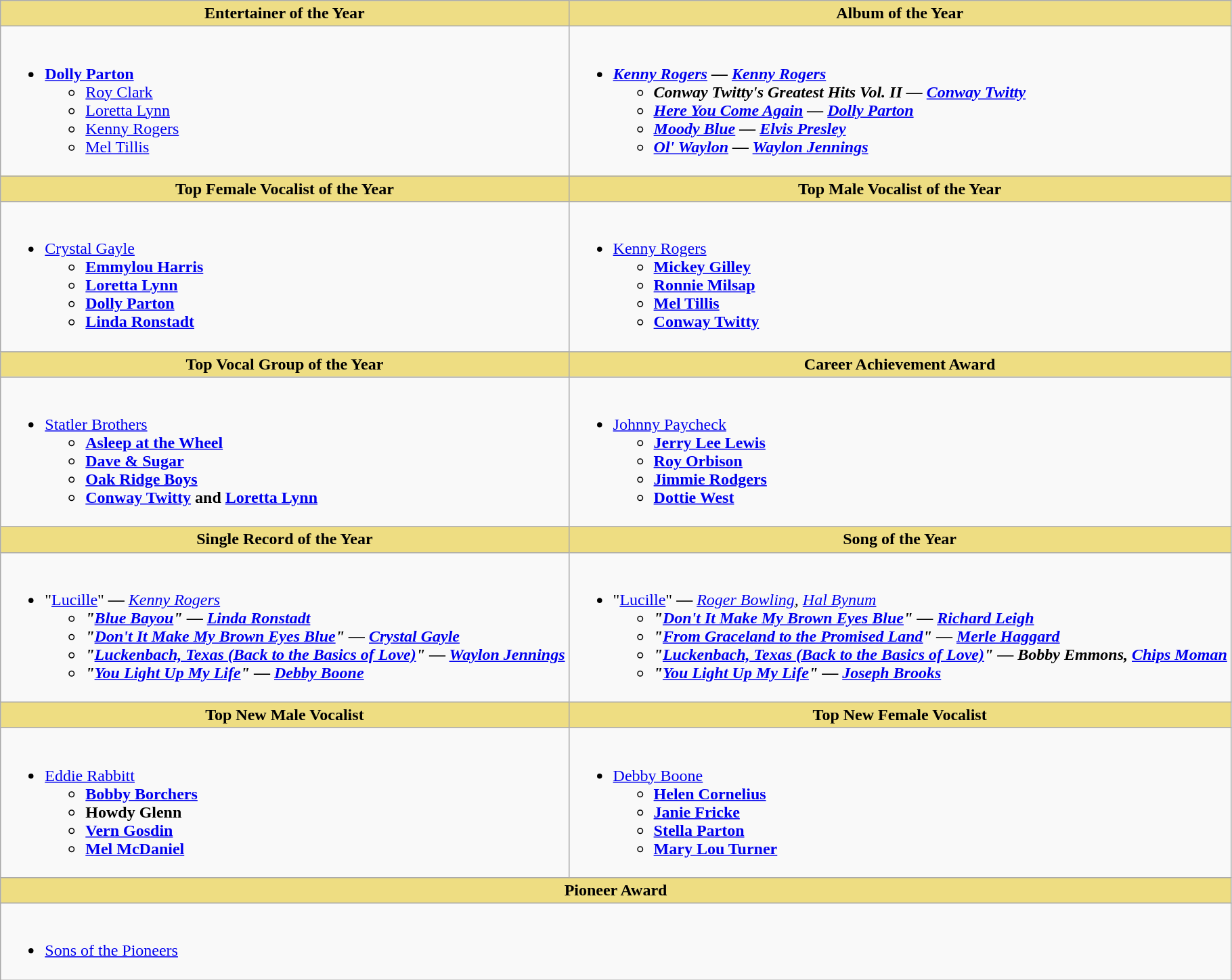<table class="wikitable">
<tr>
<th style="background:#EEDD85; width=50%">Entertainer of the Year</th>
<th style="background:#EEDD85; width=50%">Album of the Year</th>
</tr>
<tr>
<td style="vertical-align:top"><br><ul><li><strong><a href='#'>Dolly Parton</a></strong><ul><li><a href='#'>Roy Clark</a></li><li><a href='#'>Loretta Lynn</a></li><li><a href='#'>Kenny Rogers</a></li><li><a href='#'>Mel Tillis</a></li></ul></li></ul></td>
<td style="vertical-align:top"><br><ul><li><strong><em><a href='#'>Kenny Rogers</a><em> </em>—<em> <a href='#'>Kenny Rogers</a><strong><ul><li></em>Conway Twitty's Greatest Hits Vol. II<em> </em>—<em> <a href='#'>Conway Twitty</a></li><li></em><a href='#'>Here You Come Again</a><em> </em>—<em> <a href='#'>Dolly Parton</a></li><li></em><a href='#'>Moody Blue</a><em> </em>—<em> <a href='#'>Elvis Presley</a></li><li></em><a href='#'>Ol' Waylon</a><em> </em>—<em> <a href='#'>Waylon Jennings</a></li></ul></li></ul></td>
</tr>
<tr>
<th style="background:#EEDD82; width=50%">Top Female Vocalist of the Year</th>
<th style="background:#EEDD82; width=50%">Top Male Vocalist of the Year</th>
</tr>
<tr>
<td style="vertical-align:top"><br><ul><li></strong><a href='#'>Crystal Gayle</a><strong><ul><li><a href='#'>Emmylou Harris</a></li><li><a href='#'>Loretta Lynn</a></li><li><a href='#'>Dolly Parton</a></li><li><a href='#'>Linda Ronstadt</a></li></ul></li></ul></td>
<td style="vertical-align:top"><br><ul><li></strong><a href='#'>Kenny Rogers</a><strong><ul><li><a href='#'>Mickey Gilley</a></li><li><a href='#'>Ronnie Milsap</a></li><li><a href='#'>Mel Tillis</a></li><li><a href='#'>Conway Twitty</a></li></ul></li></ul></td>
</tr>
<tr>
<th style="background:#EEDD82; width=50%">Top Vocal Group of the Year</th>
<th style="background:#EEDD82; width=50%">Career Achievement Award</th>
</tr>
<tr>
<td style="vertical-align:top"><br><ul><li></strong><a href='#'>Statler Brothers</a><strong><ul><li><a href='#'>Asleep at the Wheel</a></li><li><a href='#'>Dave & Sugar</a></li><li><a href='#'>Oak Ridge Boys</a></li><li><a href='#'>Conway Twitty</a> and <a href='#'>Loretta Lynn</a></li></ul></li></ul></td>
<td style="vertical-align:top"><br><ul><li></strong><a href='#'>Johnny Paycheck</a><strong><ul><li><a href='#'>Jerry Lee Lewis</a></li><li><a href='#'>Roy Orbison</a></li><li><a href='#'>Jimmie Rodgers</a></li><li><a href='#'>Dottie West</a></li></ul></li></ul></td>
</tr>
<tr>
<th style="background:#EEDD82; width=50%">Single Record of the Year</th>
<th style="background:#EEDD82; width=50%">Song of the Year</th>
</tr>
<tr>
<td style="vertical-align:top"><br><ul><li></strong>"<a href='#'>Lucille</a>"<strong> </em>—<em> </strong><a href='#'>Kenny Rogers</a><strong><ul><li>"<a href='#'>Blue Bayou</a>" </em>—<em> <a href='#'>Linda Ronstadt</a></li><li>"<a href='#'>Don't It Make My Brown Eyes Blue</a>" — <a href='#'>Crystal Gayle</a></li><li>"<a href='#'>Luckenbach, Texas (Back to the Basics of Love)</a>" </em>—<em> <a href='#'>Waylon Jennings</a></li><li>"<a href='#'>You Light Up My Life</a>" </em>—<em> <a href='#'>Debby Boone</a></li></ul></li></ul></td>
<td style="vertical-align:top"><br><ul><li></strong>"<a href='#'>Lucille</a>"<strong> </em>—<em> </strong><a href='#'>Roger Bowling</a>, <a href='#'>Hal Bynum</a><strong><ul><li>"<a href='#'>Don't It Make My Brown Eyes Blue</a>" </em>—<em> <a href='#'>Richard Leigh</a></li><li>"<a href='#'>From Graceland to the Promised Land</a>" </em>—<em> <a href='#'>Merle Haggard</a></li><li>"<a href='#'>Luckenbach, Texas (Back to the Basics of Love)</a>" </em>—<em> Bobby Emmons, <a href='#'>Chips Moman</a></li><li>"<a href='#'>You Light Up My Life</a>" </em>—<em> <a href='#'>Joseph Brooks</a></li></ul></li></ul></td>
</tr>
<tr>
<th style="background:#EEDD82; width=50%">Top New Male Vocalist</th>
<th style="background:#EEDD82; width=50%">Top New Female Vocalist</th>
</tr>
<tr>
<td style="vertical-align:top"><br><ul><li></strong><a href='#'>Eddie Rabbitt</a><strong><ul><li><a href='#'>Bobby Borchers</a></li><li>Howdy Glenn</li><li><a href='#'>Vern Gosdin</a></li><li><a href='#'>Mel McDaniel</a></li></ul></li></ul></td>
<td style="vertical-align:top"><br><ul><li></strong><a href='#'>Debby Boone</a><strong><ul><li><a href='#'>Helen Cornelius</a></li><li><a href='#'>Janie Fricke</a></li><li><a href='#'>Stella Parton</a></li><li><a href='#'>Mary Lou Turner</a></li></ul></li></ul></td>
</tr>
<tr>
<th colspan="2" style="background:#EEDD82; width=50%">Pioneer Award</th>
</tr>
<tr>
<td colspan="2"><br><ul><li></strong><a href='#'>Sons of the Pioneers</a><strong></li></ul></td>
</tr>
</table>
